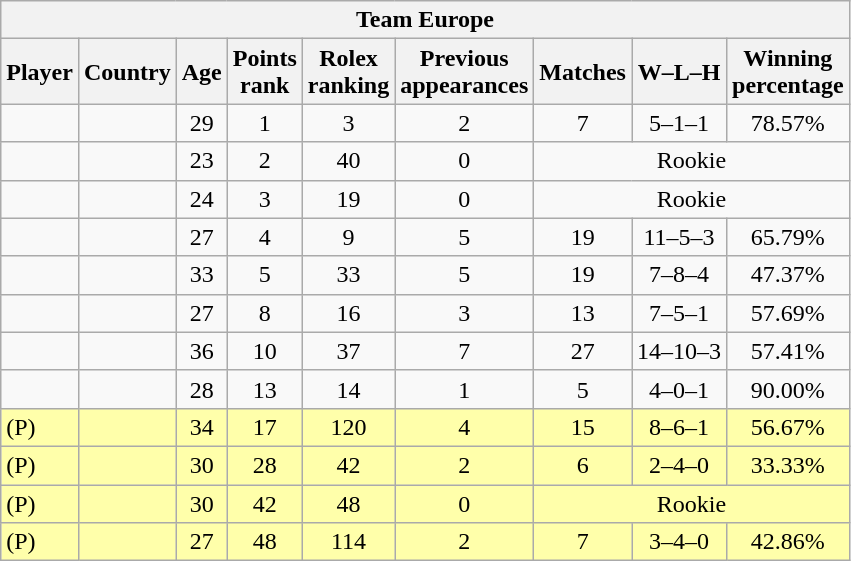<table class="wikitable sortable" style="text-align:center">
<tr>
<th colspan="9"> Team Europe</th>
</tr>
<tr>
<th>Player</th>
<th>Country</th>
<th>Age</th>
<th data-sort-type="number">Points<br>rank</th>
<th data-sort-type="number">Rolex<br>ranking</th>
<th data-sort-type="number">Previous<br>appearances</th>
<th data-sort-type="number">Matches</th>
<th data-sort-type="number">W–L–H</th>
<th data-sort-type="number">Winning<br>percentage</th>
</tr>
<tr>
<td align="left"></td>
<td align="left"></td>
<td>29</td>
<td>1</td>
<td>3</td>
<td>2</td>
<td>7</td>
<td>5–1–1</td>
<td>78.57%</td>
</tr>
<tr>
<td align="left"></td>
<td align="left"></td>
<td>23</td>
<td>2</td>
<td>40</td>
<td>0</td>
<td colspan=3>Rookie</td>
</tr>
<tr>
<td align="left"></td>
<td align="left"></td>
<td>24</td>
<td>3</td>
<td>19</td>
<td>0</td>
<td colspan=3>Rookie</td>
</tr>
<tr>
<td align="left"></td>
<td align="left"></td>
<td>27</td>
<td>4</td>
<td>9</td>
<td>5</td>
<td>19</td>
<td>11–5–3</td>
<td>65.79%</td>
</tr>
<tr>
<td align="left"></td>
<td align="left"></td>
<td>33</td>
<td>5</td>
<td>33</td>
<td>5</td>
<td>19</td>
<td>7–8–4</td>
<td>47.37%</td>
</tr>
<tr>
<td align="left"></td>
<td align="left"></td>
<td>27</td>
<td>8</td>
<td>16</td>
<td>3</td>
<td>13</td>
<td>7–5–1</td>
<td>57.69%</td>
</tr>
<tr>
<td align="left"></td>
<td align="left"></td>
<td>36</td>
<td>10</td>
<td>37</td>
<td>7</td>
<td>27</td>
<td>14–10–3</td>
<td>57.41%</td>
</tr>
<tr>
<td align="left"></td>
<td align="left"></td>
<td>28</td>
<td>13</td>
<td>14</td>
<td>1</td>
<td>5</td>
<td>4–0–1</td>
<td>90.00%</td>
</tr>
<tr style="background:#ffa;">
<td align="left"> (P)</td>
<td align="left"></td>
<td>34</td>
<td>17</td>
<td>120</td>
<td>4</td>
<td>15</td>
<td>8–6–1</td>
<td>56.67%</td>
</tr>
<tr style="background:#ffa;">
<td align="left"> (P)</td>
<td align="left"></td>
<td>30</td>
<td>28</td>
<td>42</td>
<td>2</td>
<td>6</td>
<td>2–4–0</td>
<td>33.33%</td>
</tr>
<tr style="background:#ffa;">
<td align="left"> (P)</td>
<td align="left"></td>
<td>30</td>
<td>42</td>
<td>48</td>
<td>0</td>
<td colspan=3>Rookie</td>
</tr>
<tr style="background:#ffa;">
<td align="left"> (P)</td>
<td align="left"></td>
<td>27</td>
<td>48</td>
<td>114</td>
<td>2</td>
<td>7</td>
<td>3–4–0</td>
<td>42.86%</td>
</tr>
</table>
